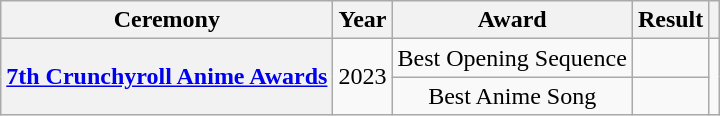<table class="wikitable sortable plainrowheaders" style=text-align:center>
<tr>
<th scope="col">Ceremony</th>
<th scope="col">Year</th>
<th scope="col">Award</th>
<th scope="col">Result</th>
<th scope="col" class="unsortable"></th>
</tr>
<tr>
<th scope="row" style="text-align:center;" rowspan="2"><a href='#'>7th Crunchyroll Anime Awards</a></th>
<td style="text-align:center;" rowspan="2">2023</td>
<td>Best Opening Sequence</td>
<td></td>
<td style="text-align:center;" rowspan="2"></td>
</tr>
<tr>
<td>Best Anime Song</td>
<td></td>
</tr>
</table>
